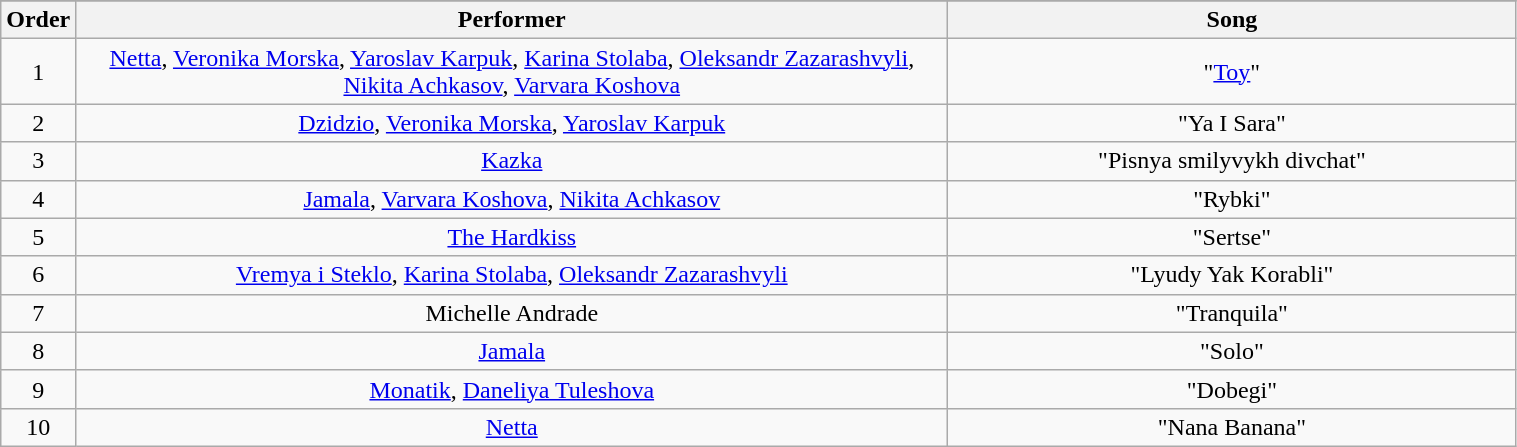<table class="wikitable" style="text-align:center; width:80%;">
<tr>
</tr>
<tr>
<th style="width:01%;">Order</th>
<th style="width:60%;">Performer</th>
<th style="width:39%;">Song</th>
</tr>
<tr>
<td>1</td>
<td><a href='#'>Netta</a>, <a href='#'>Veronika Morska</a>, <a href='#'>Yaroslav Karpuk</a>, <a href='#'>Karina Stolaba</a>, <a href='#'>Oleksandr Zazarashvyli</a>, <a href='#'>Nikita Achkasov</a>, <a href='#'>Varvara Koshova</a></td>
<td>"<a href='#'>Toy</a>"</td>
</tr>
<tr>
<td>2</td>
<td><a href='#'>Dzidzio</a>, <a href='#'>Veronika Morska</a>, <a href='#'>Yaroslav Karpuk</a></td>
<td>"Ya I Sara"</td>
</tr>
<tr>
<td>3</td>
<td><a href='#'>Kazka</a></td>
<td>"Pisnya smilyvykh divchat"</td>
</tr>
<tr>
<td>4</td>
<td><a href='#'>Jamala</a>, <a href='#'>Varvara Koshova</a>, <a href='#'>Nikita Achkasov</a></td>
<td>"Rybki"</td>
</tr>
<tr>
<td>5</td>
<td><a href='#'>The Hardkiss</a></td>
<td>"Sertse"</td>
</tr>
<tr>
<td>6</td>
<td><a href='#'>Vremya i Steklo</a>, <a href='#'>Karina Stolaba</a>, <a href='#'>Oleksandr Zazarashvyli</a></td>
<td>"Lyudy Yak Korabli"</td>
</tr>
<tr>
<td>7</td>
<td>Michelle Andrade</td>
<td>"Tranquila"</td>
</tr>
<tr>
<td>8</td>
<td><a href='#'>Jamala</a></td>
<td>"Solo"</td>
</tr>
<tr>
<td>9</td>
<td><a href='#'>Monatik</a>, <a href='#'>Daneliya Tuleshova</a></td>
<td>"Dobegi"</td>
</tr>
<tr>
<td>10</td>
<td><a href='#'>Netta</a></td>
<td>"Nana Banana"</td>
</tr>
</table>
